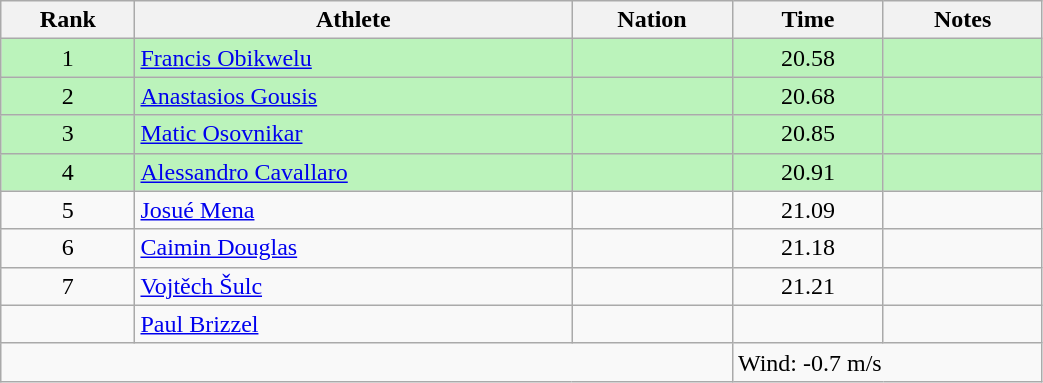<table class="wikitable sortable" style="text-align:center;width: 55%;">
<tr>
<th scope="col">Rank</th>
<th scope="col">Athlete</th>
<th scope="col">Nation</th>
<th scope="col">Time</th>
<th scope="col">Notes</th>
</tr>
<tr bgcolor=bbf3bb>
<td>1</td>
<td align=left><a href='#'>Francis Obikwelu</a></td>
<td align=left></td>
<td>20.58</td>
<td></td>
</tr>
<tr bgcolor=bbf3bb>
<td>2</td>
<td align=left><a href='#'>Anastasios Gousis</a></td>
<td align=left></td>
<td>20.68</td>
<td></td>
</tr>
<tr bgcolor=bbf3bb>
<td>3</td>
<td align=left><a href='#'>Matic Osovnikar</a></td>
<td align=left></td>
<td>20.85</td>
<td></td>
</tr>
<tr bgcolor=bbf3bb>
<td>4</td>
<td align=left><a href='#'>Alessandro Cavallaro</a></td>
<td align=left></td>
<td>20.91</td>
<td></td>
</tr>
<tr>
<td>5</td>
<td align=left><a href='#'>Josué Mena</a></td>
<td align=left></td>
<td>21.09</td>
<td></td>
</tr>
<tr>
<td>6</td>
<td align=left><a href='#'>Caimin Douglas</a></td>
<td align=left></td>
<td>21.18</td>
<td></td>
</tr>
<tr>
<td>7</td>
<td align=left><a href='#'>Vojtěch Šulc</a></td>
<td align=left></td>
<td>21.21</td>
<td></td>
</tr>
<tr>
<td></td>
<td align=left><a href='#'>Paul Brizzel</a></td>
<td align=left></td>
<td></td>
<td></td>
</tr>
<tr class="sortbottom">
<td colspan="3"></td>
<td colspan="2" style="text-align:left;">Wind: -0.7 m/s</td>
</tr>
</table>
